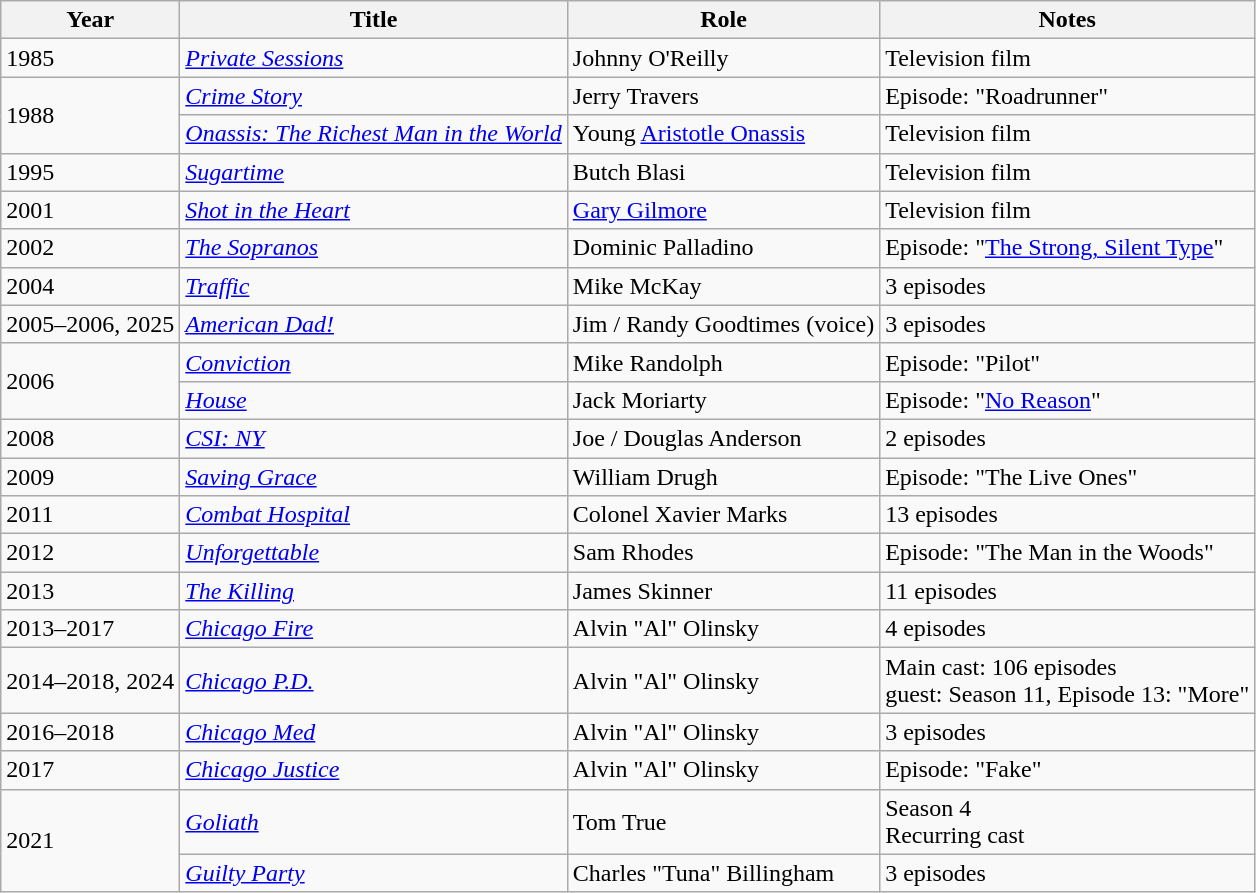<table class="wikitable sortable">
<tr>
<th>Year</th>
<th>Title</th>
<th>Role</th>
<th class="unsortable">Notes</th>
</tr>
<tr>
<td>1985</td>
<td><em><a href='#'>Private Sessions</a></em></td>
<td>Johnny O'Reilly</td>
<td>Television film</td>
</tr>
<tr>
<td rowspan="2">1988</td>
<td><em><a href='#'>Crime Story</a></em></td>
<td>Jerry Travers</td>
<td>Episode: "Roadrunner"</td>
</tr>
<tr>
<td><em><a href='#'>Onassis: The Richest Man in the World</a></em></td>
<td>Young <a href='#'>Aristotle Onassis</a></td>
<td>Television film</td>
</tr>
<tr>
<td>1995</td>
<td><em><a href='#'>Sugartime</a></em></td>
<td>Butch Blasi</td>
<td>Television film</td>
</tr>
<tr>
<td>2001</td>
<td><em><a href='#'>Shot in the Heart</a></em></td>
<td><a href='#'>Gary Gilmore</a></td>
<td>Television film</td>
</tr>
<tr>
<td>2002</td>
<td data-sort-value="Sopranos, The"><em><a href='#'>The Sopranos</a></em></td>
<td>Dominic Palladino</td>
<td>Episode: "<a href='#'>The Strong, Silent Type</a>"</td>
</tr>
<tr>
<td>2004</td>
<td><em><a href='#'>Traffic</a></em></td>
<td>Mike McKay</td>
<td>3 episodes</td>
</tr>
<tr>
<td>2005–2006, 2025</td>
<td><em><a href='#'>American Dad!</a></em></td>
<td>Jim / Randy Goodtimes (voice)</td>
<td>3 episodes</td>
</tr>
<tr>
<td rowspan="2">2006</td>
<td><em><a href='#'>Conviction</a></em></td>
<td>Mike Randolph</td>
<td>Episode: "Pilot"</td>
</tr>
<tr>
<td><em><a href='#'>House</a></em></td>
<td>Jack Moriarty</td>
<td>Episode: "<a href='#'>No Reason</a>"</td>
</tr>
<tr>
<td>2008</td>
<td><em><a href='#'>CSI: NY</a></em></td>
<td>Joe / Douglas Anderson</td>
<td>2 episodes</td>
</tr>
<tr>
<td>2009</td>
<td><em><a href='#'>Saving Grace</a></em></td>
<td>William Drugh</td>
<td>Episode: "The Live Ones"</td>
</tr>
<tr>
<td>2011</td>
<td><em><a href='#'>Combat Hospital</a></em></td>
<td>Colonel Xavier Marks</td>
<td>13 episodes</td>
</tr>
<tr>
<td>2012</td>
<td><em><a href='#'>Unforgettable</a></em></td>
<td>Sam Rhodes</td>
<td>Episode: "The Man in the Woods"</td>
</tr>
<tr>
<td>2013</td>
<td data-sort-value="Killing, The"><em><a href='#'>The Killing</a></em></td>
<td>James Skinner</td>
<td>11 episodes</td>
</tr>
<tr>
<td>2013–2017</td>
<td><em><a href='#'>Chicago Fire</a></em></td>
<td>Alvin "Al" Olinsky</td>
<td>4 episodes</td>
</tr>
<tr>
<td>2014–2018, 2024</td>
<td><em><a href='#'>Chicago P.D.</a></em></td>
<td>Alvin "Al" Olinsky</td>
<td>Main cast: 106 episodes<br>guest: Season 11, Episode 13: "More"</td>
</tr>
<tr>
<td>2016–2018</td>
<td><em><a href='#'>Chicago Med</a></em></td>
<td>Alvin "Al" Olinsky</td>
<td>3 episodes</td>
</tr>
<tr>
<td>2017</td>
<td><em><a href='#'>Chicago Justice</a></em></td>
<td>Alvin "Al" Olinsky</td>
<td>Episode: "Fake"</td>
</tr>
<tr>
<td rowspan="2">2021</td>
<td><em><a href='#'>Goliath</a></em></td>
<td>Tom True</td>
<td>Season 4<br>Recurring cast</td>
</tr>
<tr>
<td><em><a href='#'>Guilty Party</a></em></td>
<td>Charles "Tuna" Billingham</td>
<td>3 episodes</td>
</tr>
</table>
